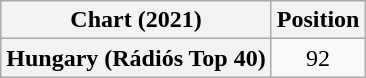<table class="wikitable plainrowheaders" style="text-align:center">
<tr>
<th scope="col">Chart (2021)</th>
<th scope="col">Position</th>
</tr>
<tr>
<th scope="row">Hungary (Rádiós Top 40)</th>
<td>92</td>
</tr>
</table>
